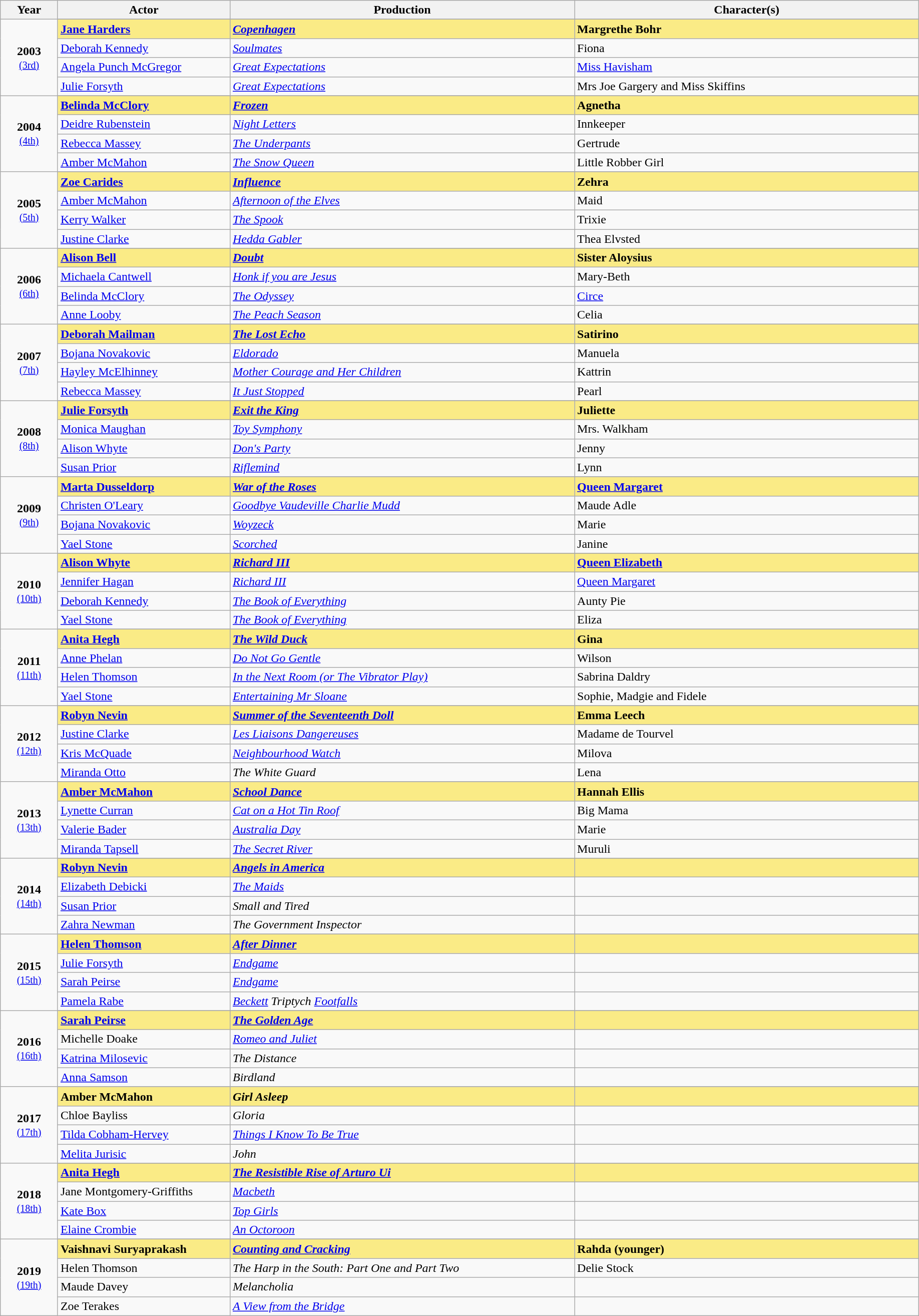<table class="sortable wikitable">
<tr>
<th width="5%">Year</th>
<th width="15%">Actor</th>
<th width="30%">Production</th>
<th width="30%">Character(s)</th>
</tr>
<tr>
<td rowspan="5" align="center"><strong>2003</strong><br><small><a href='#'>(3rd)</a></small></td>
</tr>
<tr style="background:#FAEB86">
<td><strong><a href='#'>Jane Harders</a></strong></td>
<td><strong><em><a href='#'>Copenhagen</a></em></strong></td>
<td><strong>Margrethe Bohr</strong></td>
</tr>
<tr>
<td><a href='#'>Deborah Kennedy</a></td>
<td><em><a href='#'>Soulmates</a></em></td>
<td>Fiona</td>
</tr>
<tr>
<td><a href='#'>Angela Punch McGregor</a></td>
<td><em><a href='#'>Great Expectations</a></em></td>
<td><a href='#'>Miss Havisham</a></td>
</tr>
<tr>
<td><a href='#'>Julie Forsyth</a></td>
<td><em><a href='#'>Great Expectations</a></em></td>
<td>Mrs Joe Gargery and Miss Skiffins</td>
</tr>
<tr>
<td rowspan=5 align="center"><strong>2004</strong><br><small><a href='#'>(4th)</a></small></td>
</tr>
<tr style="background:#FAEB86">
<td><strong><a href='#'>Belinda McClory</a></strong></td>
<td><strong><em><a href='#'>Frozen</a></em></strong></td>
<td><strong>Agnetha</strong></td>
</tr>
<tr>
<td><a href='#'>Deidre Rubenstein</a></td>
<td><em><a href='#'>Night Letters</a></em></td>
<td>Innkeeper</td>
</tr>
<tr>
<td><a href='#'>Rebecca Massey</a></td>
<td><em><a href='#'>The Underpants</a></em></td>
<td>Gertrude</td>
</tr>
<tr>
<td><a href='#'>Amber McMahon</a></td>
<td><em><a href='#'>The Snow Queen</a></em></td>
<td>Little Robber Girl</td>
</tr>
<tr>
<td rowspan=5 align="center"><strong>2005</strong><br><small><a href='#'>(5th)</a></small></td>
</tr>
<tr style="background:#FAEB86">
<td><strong><a href='#'>Zoe Carides</a></strong></td>
<td><strong><em><a href='#'>Influence</a></em></strong></td>
<td><strong>Zehra</strong></td>
</tr>
<tr>
<td><a href='#'>Amber McMahon</a></td>
<td><em><a href='#'>Afternoon of the Elves</a></em></td>
<td>Maid</td>
</tr>
<tr>
<td><a href='#'>Kerry Walker</a></td>
<td><em><a href='#'>The Spook</a></em></td>
<td>Trixie</td>
</tr>
<tr>
<td><a href='#'>Justine Clarke</a></td>
<td><em><a href='#'>Hedda Gabler</a></em></td>
<td>Thea Elvsted</td>
</tr>
<tr>
<td rowspan=5 align="center"><strong>2006</strong><br><small><a href='#'>(6th)</a></small></td>
</tr>
<tr style="background:#FAEB86">
<td><strong><a href='#'>Alison Bell</a></strong></td>
<td><strong><em><a href='#'>Doubt</a></em></strong></td>
<td><strong>Sister Aloysius</strong></td>
</tr>
<tr>
<td><a href='#'>Michaela Cantwell</a></td>
<td><em><a href='#'>Honk if you are Jesus</a></em></td>
<td>Mary-Beth</td>
</tr>
<tr>
<td><a href='#'>Belinda McClory</a></td>
<td><em><a href='#'>The Odyssey</a></em></td>
<td><a href='#'>Circe</a></td>
</tr>
<tr>
<td><a href='#'>Anne Looby</a></td>
<td><em><a href='#'>The Peach Season</a></em></td>
<td>Celia</td>
</tr>
<tr>
<td rowspan=5 align="center"><strong>2007</strong><br><small><a href='#'>(7th)</a></small></td>
</tr>
<tr style="background:#FAEB86">
<td><strong><a href='#'>Deborah Mailman</a></strong></td>
<td><strong><em><a href='#'>The Lost Echo</a></em></strong></td>
<td><strong>Satirino</strong></td>
</tr>
<tr>
<td><a href='#'>Bojana Novakovic</a></td>
<td><em><a href='#'>Eldorado</a></em></td>
<td>Manuela</td>
</tr>
<tr>
<td><a href='#'>Hayley McElhinney</a></td>
<td><em><a href='#'>Mother Courage and Her Children</a></em></td>
<td>Kattrin</td>
</tr>
<tr>
<td><a href='#'>Rebecca Massey</a></td>
<td><em><a href='#'>It Just Stopped</a></em></td>
<td>Pearl</td>
</tr>
<tr>
<td rowspan=5 align="center"><strong>2008</strong><br><small><a href='#'>(8th)</a></small></td>
</tr>
<tr style="background:#FAEB86">
<td><strong><a href='#'>Julie Forsyth</a></strong></td>
<td><strong><em><a href='#'>Exit the King</a></em></strong></td>
<td><strong>Juliette</strong></td>
</tr>
<tr>
<td><a href='#'>Monica Maughan</a></td>
<td><em><a href='#'>Toy Symphony</a></em></td>
<td>Mrs. Walkham</td>
</tr>
<tr>
<td><a href='#'>Alison Whyte</a></td>
<td><em><a href='#'>Don's Party</a></em></td>
<td>Jenny</td>
</tr>
<tr>
<td><a href='#'>Susan Prior</a></td>
<td><em><a href='#'>Riflemind</a></em></td>
<td>Lynn</td>
</tr>
<tr>
<td rowspan=5 align="center"><strong>2009</strong><br><small><a href='#'>(9th)</a></small></td>
</tr>
<tr style="background:#FAEB86">
<td><strong><a href='#'>Marta Dusseldorp</a></strong></td>
<td><strong><em><a href='#'>War of the Roses</a></em></strong></td>
<td><strong><a href='#'>Queen Margaret</a></strong></td>
</tr>
<tr>
<td><a href='#'>Christen O'Leary</a></td>
<td><em><a href='#'>Goodbye Vaudeville Charlie Mudd</a></em></td>
<td>Maude Adle</td>
</tr>
<tr>
<td><a href='#'>Bojana Novakovic</a></td>
<td><em><a href='#'>Woyzeck</a></em></td>
<td>Marie</td>
</tr>
<tr>
<td><a href='#'>Yael Stone</a></td>
<td><em><a href='#'>Scorched</a></em></td>
<td>Janine</td>
</tr>
<tr>
<td rowspan=5 align="center"><strong>2010</strong><br><small><a href='#'>(10th)</a></small></td>
</tr>
<tr style="background:#FAEB86">
<td><strong><a href='#'>Alison Whyte</a></strong></td>
<td><strong><em><a href='#'>Richard III</a></em></strong></td>
<td><strong><a href='#'>Queen Elizabeth</a></strong></td>
</tr>
<tr>
<td><a href='#'>Jennifer Hagan</a></td>
<td><em><a href='#'>Richard III</a></em></td>
<td><a href='#'>Queen Margaret</a></td>
</tr>
<tr>
<td><a href='#'>Deborah Kennedy</a></td>
<td><em><a href='#'>The Book of Everything</a></em></td>
<td>Aunty Pie</td>
</tr>
<tr>
<td><a href='#'>Yael Stone</a></td>
<td><em><a href='#'>The Book of Everything</a></em></td>
<td>Eliza</td>
</tr>
<tr>
<td rowspan=5 align="center"><strong>2011</strong><br><small><a href='#'>(11th)</a></small></td>
</tr>
<tr style="background:#FAEB86">
<td><strong><a href='#'>Anita Hegh</a></strong></td>
<td><strong><em><a href='#'>The Wild Duck</a></em></strong></td>
<td><strong>Gina</strong></td>
</tr>
<tr>
<td><a href='#'>Anne Phelan</a></td>
<td><em><a href='#'>Do Not Go Gentle</a></em></td>
<td>Wilson</td>
</tr>
<tr>
<td><a href='#'>Helen Thomson</a></td>
<td><em><a href='#'>In the Next Room (or The Vibrator Play)</a></em></td>
<td>Sabrina Daldry</td>
</tr>
<tr>
<td><a href='#'>Yael Stone</a></td>
<td><em><a href='#'>Entertaining Mr Sloane</a></em></td>
<td>Sophie, Madgie and Fidele</td>
</tr>
<tr>
<td rowspan=5 align="center"><strong>2012</strong><br><small><a href='#'>(12th)</a></small></td>
</tr>
<tr style="background:#FAEB86">
<td><strong><a href='#'>Robyn Nevin</a></strong></td>
<td><strong><em><a href='#'>Summer of the Seventeenth Doll</a></em></strong></td>
<td><strong>Emma Leech</strong></td>
</tr>
<tr>
<td><a href='#'>Justine Clarke</a></td>
<td><em><a href='#'>Les Liaisons Dangereuses</a></em></td>
<td>Madame de Tourvel</td>
</tr>
<tr>
<td><a href='#'>Kris McQuade</a></td>
<td><em><a href='#'>Neighbourhood Watch</a></em></td>
<td>Milova</td>
</tr>
<tr>
<td><a href='#'>Miranda Otto</a></td>
<td><em>The White Guard</em></td>
<td>Lena</td>
</tr>
<tr>
<td rowspan=5 align="center"><strong>2013</strong><br><small><a href='#'>(13th)</a></small></td>
</tr>
<tr style="background:#FAEB86">
<td><strong><a href='#'>Amber McMahon</a></strong></td>
<td><strong><em><a href='#'>School Dance</a></em></strong></td>
<td><strong>Hannah Ellis</strong></td>
</tr>
<tr>
<td><a href='#'>Lynette Curran</a></td>
<td><em><a href='#'>Cat on a Hot Tin Roof</a></em></td>
<td>Big Mama</td>
</tr>
<tr>
<td><a href='#'>Valerie Bader</a></td>
<td><em><a href='#'>Australia Day</a></em></td>
<td>Marie</td>
</tr>
<tr>
<td><a href='#'>Miranda Tapsell</a></td>
<td><em><a href='#'>The Secret River</a></em></td>
<td>Muruli</td>
</tr>
<tr>
<td rowspan=5 align="center"><strong>2014</strong><br><small><a href='#'>(14th)</a></small></td>
</tr>
<tr style="background:#FAEB86">
<td><strong><a href='#'>Robyn Nevin</a></strong></td>
<td><strong><em><a href='#'>Angels in America</a></em></strong></td>
<td></td>
</tr>
<tr>
<td><a href='#'>Elizabeth Debicki</a></td>
<td><em><a href='#'>The Maids</a></em></td>
<td></td>
</tr>
<tr>
<td><a href='#'>Susan Prior</a></td>
<td><em>Small and Tired</em></td>
<td></td>
</tr>
<tr>
<td><a href='#'>Zahra Newman</a></td>
<td><em>The Government Inspector</em></td>
<td></td>
</tr>
<tr>
<td rowspan=5 align="center"><strong>2015</strong><br><small><a href='#'>(15th)</a></small></td>
</tr>
<tr style="background:#FAEB86">
<td><strong><a href='#'>Helen Thomson</a></strong></td>
<td><strong><em><a href='#'>After Dinner</a></em></strong></td>
<td></td>
</tr>
<tr>
<td><a href='#'>Julie Forsyth</a></td>
<td><em><a href='#'>Endgame</a></em></td>
<td></td>
</tr>
<tr>
<td><a href='#'>Sarah Peirse</a></td>
<td><em><a href='#'>Endgame</a></em></td>
<td></td>
</tr>
<tr>
<td><a href='#'>Pamela Rabe</a></td>
<td><em><a href='#'>Beckett</a> Triptych <a href='#'>Footfalls</a></em></td>
<td></td>
</tr>
<tr>
<td rowspan=5 align="center"><strong>2016</strong><br><small><a href='#'>(16th)</a></small></td>
</tr>
<tr style="background:#FAEB86">
<td><strong><a href='#'>Sarah Peirse</a></strong></td>
<td><strong><em><a href='#'>The Golden Age</a></em></strong></td>
<td></td>
</tr>
<tr>
<td>Michelle Doake</td>
<td><em><a href='#'>Romeo and Juliet</a></em></td>
<td></td>
</tr>
<tr>
<td><a href='#'>Katrina Milosevic</a></td>
<td><em>The Distance</em></td>
</tr>
<tr>
<td><a href='#'>Anna Samson</a></td>
<td><em>Birdland</em></td>
<td></td>
</tr>
<tr>
<td rowspan=5 align="center"><strong>2017</strong><br><small><a href='#'>(17th)</a></small></td>
</tr>
<tr style="background:#FAEB86">
<td><strong>Amber McMahon</strong></td>
<td><strong><em>Girl Asleep</em></strong></td>
<td></td>
</tr>
<tr>
<td>Chloe Bayliss</td>
<td><em>Gloria</em></td>
<td></td>
</tr>
<tr>
<td><a href='#'>Tilda Cobham-Hervey</a></td>
<td><em><a href='#'>Things I Know To Be True</a></em></td>
</tr>
<tr>
<td><a href='#'>Melita Jurisic</a></td>
<td><em>John</em></td>
<td></td>
</tr>
<tr>
<td rowspan=5 align="center"><strong>2018</strong><br><small><a href='#'>(18th)</a></small></td>
</tr>
<tr style="background:#FAEB86">
<td><strong><a href='#'>Anita Hegh</a></strong></td>
<td><strong><em><a href='#'>The Resistible Rise of Arturo Ui</a></em></strong></td>
<td></td>
</tr>
<tr>
<td>Jane Montgomery-Griffiths</td>
<td><em><a href='#'>Macbeth</a></em></td>
<td></td>
</tr>
<tr>
<td><a href='#'>Kate Box</a></td>
<td><em><a href='#'>Top Girls</a></em></td>
<td></td>
</tr>
<tr>
<td><a href='#'>Elaine Crombie</a></td>
<td><em><a href='#'>An Octoroon</a></em></td>
<td></td>
</tr>
<tr>
<td rowspan=5 align="center"><strong>2019</strong><br><small><a href='#'>(19th)</a></small></td>
</tr>
<tr style="background:#FAEB86">
<td><strong>Vaishnavi Suryaprakash</strong></td>
<td><strong><em><a href='#'>Counting and Cracking</a></em></strong></td>
<td><strong>Rahda (younger)</strong></td>
</tr>
<tr>
<td>Helen Thomson</td>
<td><em>The Harp in the South: Part One and Part Two</em></td>
<td>Delie Stock</td>
</tr>
<tr>
<td>Maude Davey</td>
<td><em>Melancholia</em></td>
<td></td>
</tr>
<tr>
<td>Zoe Terakes</td>
<td><em><a href='#'>A View from the Bridge</a></em></td>
<td></td>
</tr>
</table>
